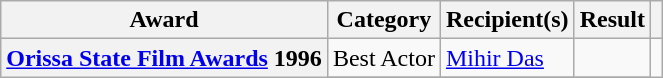<table class="wikitable plainrowheaders sortable">
<tr>
<th scope="col">Award</th>
<th scope="col">Category</th>
<th scope="col">Recipient(s)</th>
<th scope="col">Result</th>
<th scope="col" class="unsortable"></th>
</tr>
<tr>
<th scope="row" rowspan="6"><a href='#'>Orissa State Film Awards</a> 1996</th>
<td>Best Actor</td>
<td><a href='#'>Mihir Das</a></td>
<td></td>
<td style="text-align:center;" rowspan="6"></td>
</tr>
<tr>
</tr>
</table>
